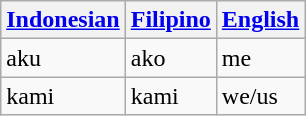<table class="wikitable">
<tr>
<th><a href='#'>Indonesian</a></th>
<th><a href='#'>Filipino</a></th>
<th><a href='#'>English</a></th>
</tr>
<tr>
<td>aku</td>
<td>ako</td>
<td>me</td>
</tr>
<tr>
<td>kami</td>
<td>kami</td>
<td>we/us</td>
</tr>
</table>
